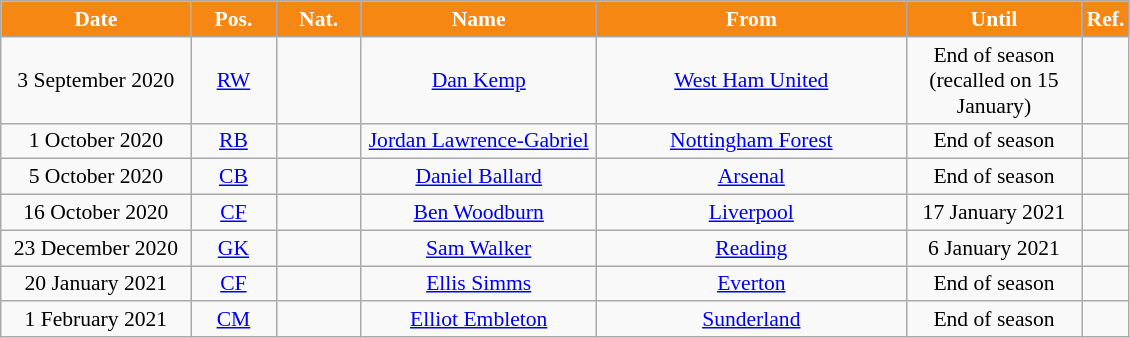<table class="wikitable"  style="text-align:center; font-size:90%; ">
<tr>
<th style="background:#F68712; color:#FFFFFF; width:120px;">Date</th>
<th style="background:#F68712; color:#FFFFFF; width:50px;">Pos.</th>
<th style="background:#F68712; color:#FFFFFF; width:50px;">Nat.</th>
<th style="background:#F68712; color:#FFFFFF; width:150px;">Name</th>
<th style="background:#F68712; color:#FFFFFF; width:200px;">From</th>
<th style="background:#F68712; color:#FFFFFF; width:110px;">Until</th>
<th style="background:#F68712; color:#FFFFFF; width:25px;">Ref.</th>
</tr>
<tr>
<td>3 September 2020</td>
<td><a href='#'>RW</a></td>
<td></td>
<td><a href='#'>Dan Kemp</a></td>
<td><a href='#'>West Ham United</a></td>
<td>End of season (recalled on 15 January)</td>
<td></td>
</tr>
<tr>
<td>1 October 2020</td>
<td><a href='#'>RB</a></td>
<td></td>
<td><a href='#'>Jordan Lawrence-Gabriel</a></td>
<td><a href='#'>Nottingham Forest</a></td>
<td>End of season</td>
<td></td>
</tr>
<tr>
<td>5 October 2020</td>
<td><a href='#'>CB</a></td>
<td></td>
<td><a href='#'>Daniel Ballard</a></td>
<td><a href='#'>Arsenal</a></td>
<td>End of season</td>
<td></td>
</tr>
<tr>
<td>16 October 2020</td>
<td><a href='#'>CF</a></td>
<td></td>
<td><a href='#'>Ben Woodburn</a></td>
<td><a href='#'>Liverpool</a></td>
<td>17 January 2021</td>
<td></td>
</tr>
<tr>
<td>23 December 2020</td>
<td><a href='#'>GK</a></td>
<td></td>
<td><a href='#'>Sam Walker</a></td>
<td><a href='#'>Reading</a></td>
<td>6 January 2021</td>
<td></td>
</tr>
<tr>
<td>20 January 2021</td>
<td><a href='#'>CF</a></td>
<td></td>
<td><a href='#'>Ellis Simms</a></td>
<td><a href='#'>Everton</a></td>
<td>End of season</td>
<td></td>
</tr>
<tr>
<td>1 February 2021</td>
<td><a href='#'>CM</a></td>
<td></td>
<td><a href='#'>Elliot Embleton</a></td>
<td><a href='#'>Sunderland</a></td>
<td>End of season</td>
<td></td>
</tr>
</table>
